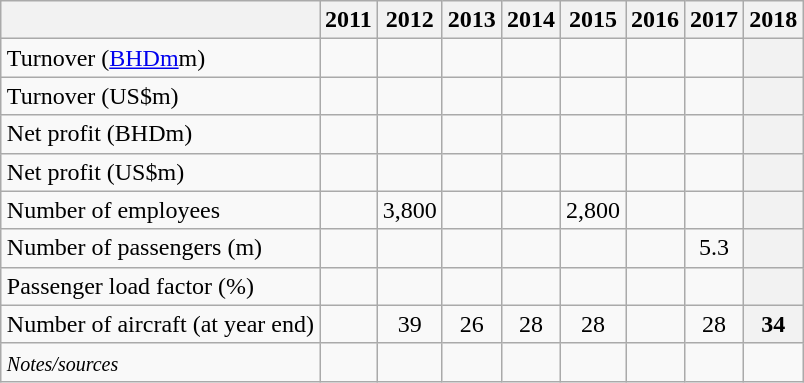<table class="wikitable" style="margin:0.5em auto; text-align:center;">
<tr>
<th></th>
<th>2011</th>
<th>2012</th>
<th>2013</th>
<th>2014</th>
<th>2015</th>
<th>2016</th>
<th>2017</th>
<th>2018</th>
</tr>
<tr>
<td style="text-align:left">Turnover (<a href='#'>BHDm</a>m)</td>
<td></td>
<td></td>
<td></td>
<td></td>
<td></td>
<td></td>
<td></td>
<th></th>
</tr>
<tr>
<td style="text-align:left">Turnover (US$m)</td>
<td></td>
<td></td>
<td></td>
<td></td>
<td></td>
<td></td>
<td></td>
<th></th>
</tr>
<tr>
<td style="text-align:left">Net profit (BHDm)</td>
<td></td>
<td></td>
<td></td>
<td></td>
<td></td>
<td></td>
<td></td>
<th></th>
</tr>
<tr>
<td style="text-align:left">Net profit (US$m)</td>
<td></td>
<td></td>
<td></td>
<td></td>
<td></td>
<td></td>
<td></td>
<th></th>
</tr>
<tr>
<td style="text-align:left">Number of employees</td>
<td></td>
<td>3,800</td>
<td></td>
<td></td>
<td>2,800</td>
<td></td>
<td></td>
<th></th>
</tr>
<tr>
<td style="text-align:left">Number of passengers (m)</td>
<td></td>
<td></td>
<td></td>
<td></td>
<td></td>
<td></td>
<td>5.3</td>
<th></th>
</tr>
<tr>
<td style="text-align:left">Passenger load factor (%)</td>
<td></td>
<td></td>
<td></td>
<td></td>
<td></td>
<td></td>
<td></td>
<th></th>
</tr>
<tr>
<td style="text-align:left">Number of aircraft (at year end)</td>
<td></td>
<td>39</td>
<td>26</td>
<td>28</td>
<td>28</td>
<td></td>
<td>28</td>
<th>34</th>
</tr>
<tr>
<td style="text-align:left"><small><em>Notes/sources</em></small></td>
<td></td>
<td></td>
<td></td>
<td></td>
<td></td>
<td></td>
<td></td>
<td></td>
</tr>
</table>
